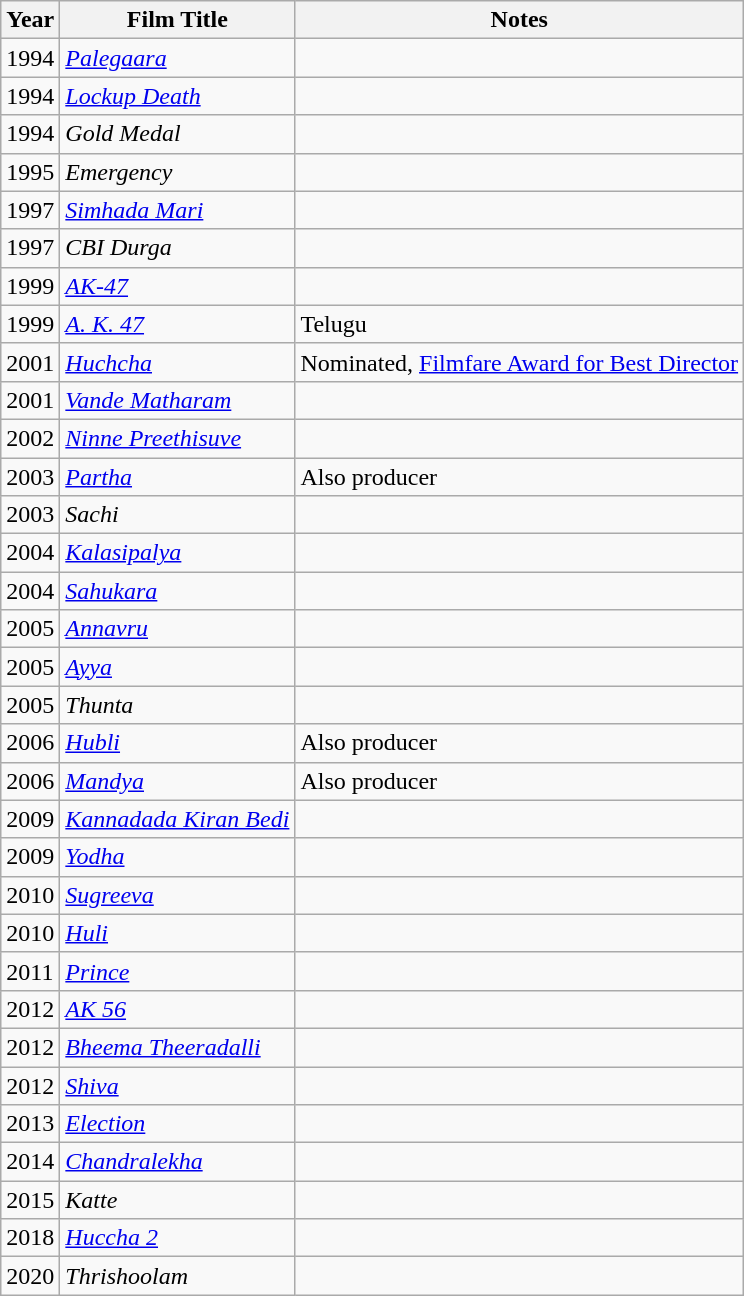<table class="wikitable">
<tr>
<th>Year</th>
<th>Film Title</th>
<th>Notes</th>
</tr>
<tr>
<td>1994</td>
<td><em><a href='#'>Palegaara</a></em></td>
<td></td>
</tr>
<tr>
<td>1994</td>
<td><em><a href='#'>Lockup Death</a></em></td>
<td></td>
</tr>
<tr>
<td>1994</td>
<td><em>Gold Medal</em></td>
<td></td>
</tr>
<tr>
<td>1995</td>
<td><em>Emergency</em></td>
<td></td>
</tr>
<tr>
<td>1997</td>
<td><em><a href='#'>Simhada Mari</a></em></td>
<td></td>
</tr>
<tr>
<td>1997</td>
<td><em>CBI Durga</em></td>
<td></td>
</tr>
<tr>
<td>1999</td>
<td><em><a href='#'>AK-47</a></em></td>
<td></td>
</tr>
<tr>
<td>1999</td>
<td><em><a href='#'>A. K. 47</a></em></td>
<td>Telugu</td>
</tr>
<tr>
<td>2001</td>
<td><em><a href='#'>Huchcha</a></em></td>
<td>Nominated, <a href='#'>Filmfare Award for Best Director</a></td>
</tr>
<tr>
<td>2001</td>
<td><em><a href='#'>Vande Matharam</a></em></td>
<td></td>
</tr>
<tr>
<td>2002</td>
<td><em><a href='#'>Ninne Preethisuve</a></em></td>
<td></td>
</tr>
<tr>
<td>2003</td>
<td><em><a href='#'>Partha</a></em></td>
<td>Also producer</td>
</tr>
<tr>
<td>2003</td>
<td><em>Sachi</em></td>
<td></td>
</tr>
<tr>
<td>2004</td>
<td><em><a href='#'>Kalasipalya</a></em></td>
<td></td>
</tr>
<tr>
<td>2004</td>
<td><em><a href='#'>Sahukara</a></em></td>
<td></td>
</tr>
<tr>
<td>2005</td>
<td><em><a href='#'>Annavru</a></em></td>
<td></td>
</tr>
<tr>
<td>2005</td>
<td><em><a href='#'>Ayya</a></em></td>
<td></td>
</tr>
<tr>
<td>2005</td>
<td><em>Thunta</em></td>
<td></td>
</tr>
<tr>
<td>2006</td>
<td><em><a href='#'>Hubli</a></em></td>
<td>Also producer</td>
</tr>
<tr>
<td>2006</td>
<td><em><a href='#'>Mandya</a></em></td>
<td>Also producer</td>
</tr>
<tr>
<td>2009</td>
<td><em><a href='#'>Kannadada Kiran Bedi</a></em></td>
<td></td>
</tr>
<tr>
<td>2009</td>
<td><em><a href='#'>Yodha</a></em></td>
<td></td>
</tr>
<tr>
<td>2010</td>
<td><em><a href='#'>Sugreeva</a></em></td>
<td></td>
</tr>
<tr>
<td>2010</td>
<td><em><a href='#'>Huli</a></em></td>
<td></td>
</tr>
<tr>
<td>2011</td>
<td><em><a href='#'>Prince</a></em></td>
<td></td>
</tr>
<tr>
<td>2012</td>
<td><em><a href='#'>AK 56</a></em></td>
<td></td>
</tr>
<tr>
<td>2012</td>
<td><em><a href='#'>Bheema Theeradalli</a></em></td>
<td></td>
</tr>
<tr>
<td>2012</td>
<td><em><a href='#'>Shiva</a></em></td>
<td></td>
</tr>
<tr>
<td>2013</td>
<td><em><a href='#'>Election</a></em></td>
<td></td>
</tr>
<tr>
<td>2014</td>
<td><em><a href='#'>Chandralekha</a></em></td>
<td></td>
</tr>
<tr>
<td>2015</td>
<td><em>Katte</em></td>
<td></td>
</tr>
<tr>
<td>2018</td>
<td><em><a href='#'>Huccha 2</a></em></td>
<td></td>
</tr>
<tr>
<td>2020</td>
<td><em>Thrishoolam</em></td>
<td></td>
</tr>
</table>
